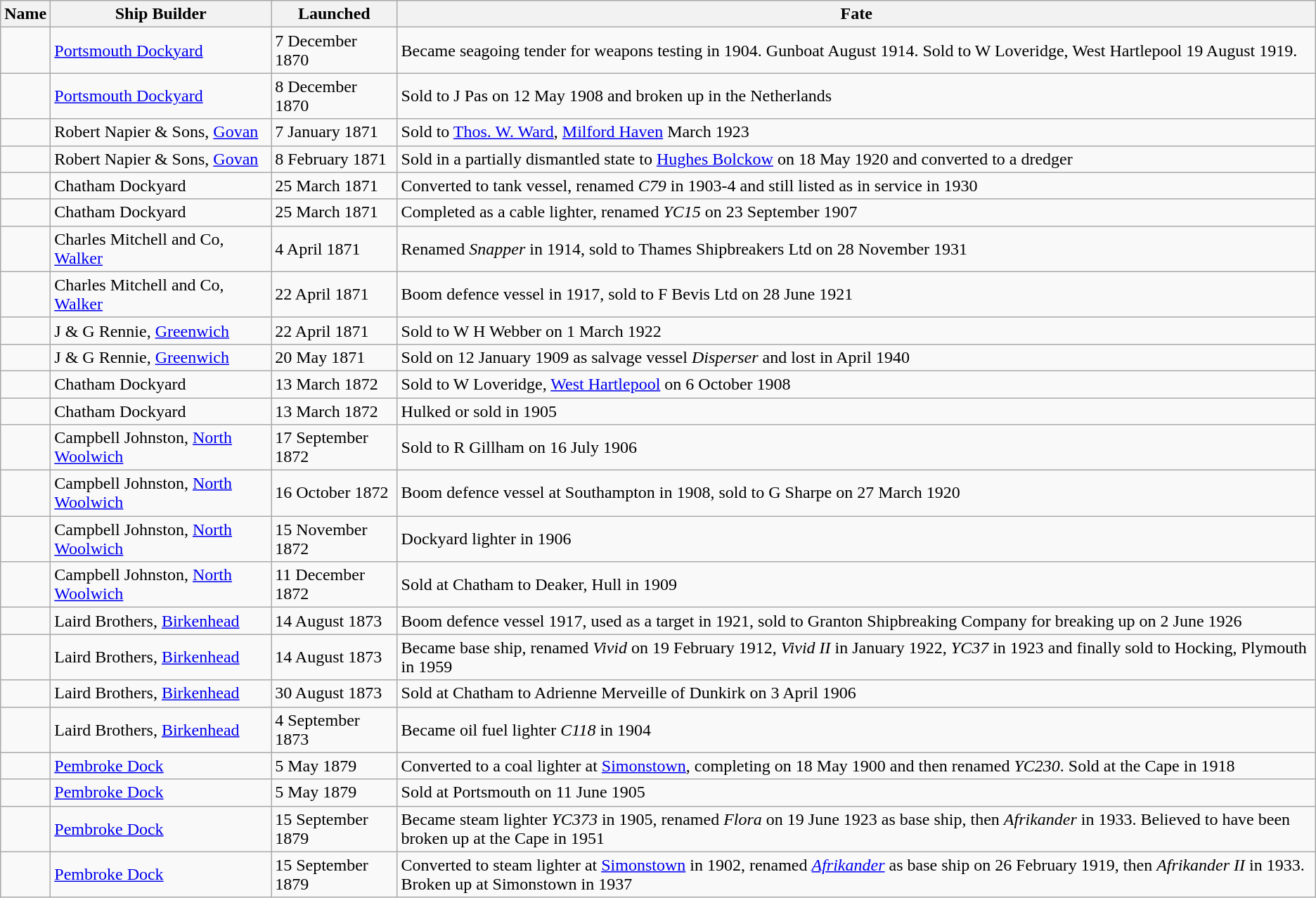<table class="wikitable" style="text-align:left">
<tr>
<th>Name</th>
<th>Ship Builder</th>
<th>Launched</th>
<th>Fate</th>
</tr>
<tr>
<td></td>
<td><a href='#'>Portsmouth Dockyard</a></td>
<td>7 December 1870</td>
<td>Became seagoing tender for weapons testing in 1904. Gunboat August 1914. Sold to W Loveridge, West Hartlepool 19 August 1919.</td>
</tr>
<tr>
<td></td>
<td><a href='#'>Portsmouth Dockyard</a></td>
<td>8 December 1870</td>
<td>Sold to J Pas on 12 May 1908 and broken up in the Netherlands</td>
</tr>
<tr>
<td></td>
<td>Robert Napier & Sons, <a href='#'>Govan</a></td>
<td>7 January 1871</td>
<td>Sold to <a href='#'>Thos. W. Ward</a>, <a href='#'>Milford Haven</a> March 1923</td>
</tr>
<tr>
<td></td>
<td>Robert Napier & Sons, <a href='#'>Govan</a></td>
<td>8 February 1871</td>
<td>Sold in a partially dismantled state to <a href='#'>Hughes Bolckow</a> on 18 May 1920 and converted to a dredger</td>
</tr>
<tr>
<td></td>
<td>Chatham Dockyard</td>
<td>25 March 1871</td>
<td>Converted to tank vessel, renamed <em>C79</em> in 1903-4 and still listed as in service in 1930</td>
</tr>
<tr>
<td></td>
<td>Chatham Dockyard</td>
<td>25 March 1871</td>
<td>Completed as a cable lighter, renamed <em>YC15</em> on 23 September 1907</td>
</tr>
<tr>
<td></td>
<td>Charles Mitchell and Co, <a href='#'>Walker</a></td>
<td>4 April 1871</td>
<td>Renamed <em>Snapper</em> in 1914, sold to Thames Shipbreakers Ltd on 28 November 1931</td>
</tr>
<tr>
<td></td>
<td>Charles Mitchell and Co, <a href='#'>Walker</a></td>
<td>22 April 1871</td>
<td>Boom defence vessel in 1917, sold to F Bevis Ltd on 28 June 1921</td>
</tr>
<tr>
<td></td>
<td>J & G Rennie, <a href='#'>Greenwich</a></td>
<td>22 April 1871</td>
<td>Sold to W H Webber on 1 March 1922</td>
</tr>
<tr>
<td></td>
<td>J & G Rennie, <a href='#'>Greenwich</a></td>
<td>20 May 1871</td>
<td>Sold on 12 January 1909 as salvage vessel <em>Disperser</em> and lost in April 1940</td>
</tr>
<tr>
<td></td>
<td>Chatham Dockyard</td>
<td>13 March 1872</td>
<td>Sold to W Loveridge, <a href='#'>West Hartlepool</a> on 6 October 1908</td>
</tr>
<tr>
<td></td>
<td>Chatham Dockyard</td>
<td>13 March 1872</td>
<td>Hulked or sold in 1905</td>
</tr>
<tr>
<td></td>
<td>Campbell Johnston, <a href='#'>North Woolwich</a></td>
<td>17 September 1872</td>
<td>Sold to R Gillham on 16 July 1906</td>
</tr>
<tr>
<td></td>
<td>Campbell Johnston, <a href='#'>North Woolwich</a></td>
<td>16 October 1872</td>
<td>Boom defence vessel at Southampton in 1908, sold to G Sharpe on 27 March 1920</td>
</tr>
<tr>
<td></td>
<td>Campbell Johnston, <a href='#'>North Woolwich</a></td>
<td>15 November 1872</td>
<td>Dockyard lighter in 1906</td>
</tr>
<tr>
<td></td>
<td>Campbell Johnston, <a href='#'>North Woolwich</a></td>
<td>11 December 1872</td>
<td>Sold at Chatham to Deaker, Hull in 1909</td>
</tr>
<tr>
<td></td>
<td>Laird Brothers, <a href='#'>Birkenhead</a></td>
<td>14 August 1873</td>
<td>Boom defence vessel 1917, used as a target in 1921, sold to Granton Shipbreaking Company for breaking up on 2 June 1926</td>
</tr>
<tr>
<td></td>
<td>Laird Brothers, <a href='#'>Birkenhead</a></td>
<td>14 August 1873</td>
<td>Became base ship, renamed <em>Vivid</em> on 19 February 1912, <em>Vivid II</em> in January 1922, <em>YC37</em> in 1923 and finally sold to Hocking, Plymouth in 1959</td>
</tr>
<tr>
<td></td>
<td>Laird Brothers, <a href='#'>Birkenhead</a></td>
<td>30 August 1873</td>
<td>Sold at Chatham to Adrienne Merveille of Dunkirk on 3 April 1906</td>
</tr>
<tr>
<td></td>
<td>Laird Brothers, <a href='#'>Birkenhead</a></td>
<td>4 September 1873</td>
<td>Became oil fuel lighter <em>C118</em> in 1904</td>
</tr>
<tr>
<td></td>
<td><a href='#'>Pembroke Dock</a></td>
<td>5 May 1879</td>
<td>Converted to a coal lighter at <a href='#'>Simonstown</a>, completing on 18 May 1900 and then renamed <em>YC230</em>. Sold at the Cape in 1918</td>
</tr>
<tr>
<td></td>
<td><a href='#'>Pembroke Dock</a></td>
<td>5 May 1879</td>
<td>Sold at Portsmouth on 11 June 1905</td>
</tr>
<tr>
<td></td>
<td><a href='#'>Pembroke Dock</a></td>
<td>15 September 1879</td>
<td>Became steam lighter <em>YC373</em> in 1905, renamed <em>Flora</em> on 19 June 1923 as base ship, then <em>Afrikander</em> in 1933. Believed to have been broken up at the Cape in 1951</td>
</tr>
<tr>
<td></td>
<td><a href='#'>Pembroke Dock</a></td>
<td>15 September 1879</td>
<td>Converted to steam lighter at <a href='#'>Simonstown</a> in 1902, renamed <em><a href='#'>Afrikander</a></em> as base ship on 26 February 1919, then <em>Afrikander II</em> in 1933. Broken up at Simonstown in 1937</td>
</tr>
</table>
